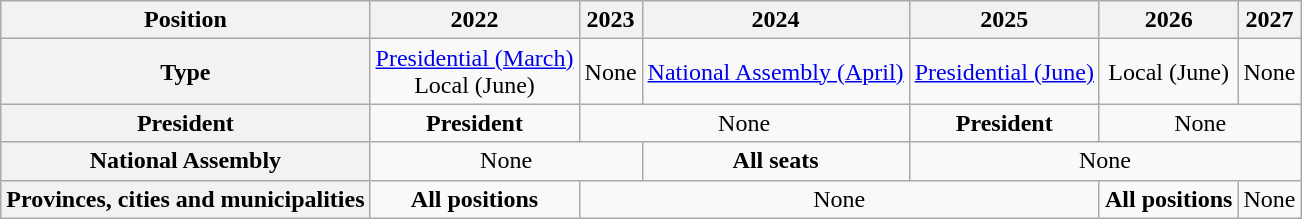<table class=wikitable style="text-align:center;">
<tr>
<th>Position</th>
<th>2022</th>
<th>2023</th>
<th>2024</th>
<th>2025</th>
<th>2026</th>
<th>2027</th>
</tr>
<tr>
<th>Type</th>
<td><a href='#'>Presidential (March)</a> <br> Local (June)</td>
<td>None</td>
<td><a href='#'>National Assembly (April)</a></td>
<td><a href='#'>Presidential (June)</a></td>
<td>Local (June)</td>
<td>None</td>
</tr>
<tr>
<th>President</th>
<td><strong>President</strong></td>
<td colspan=2>None</td>
<td><strong>President</strong></td>
<td colspan=2>None</td>
</tr>
<tr>
<th>National Assembly</th>
<td colspan=2>None</td>
<td><strong>All seats</strong></td>
<td colspan=3>None</td>
</tr>
<tr>
<th>Provinces, cities and municipalities</th>
<td><strong>All positions</strong></td>
<td colspan=3>None</td>
<td><strong>All positions</strong></td>
<td>None</td>
</tr>
</table>
